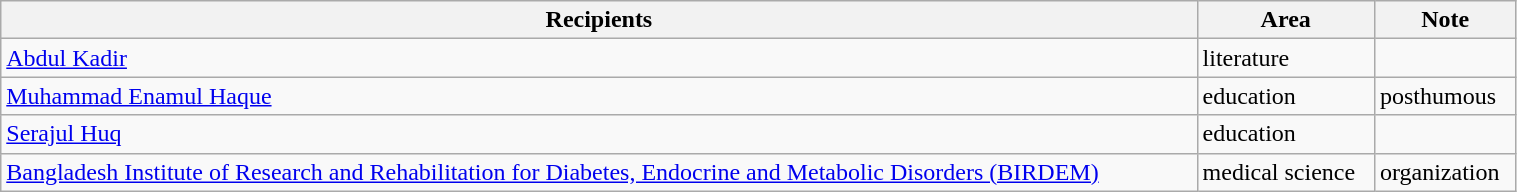<table class="wikitable" style="width:80%;">
<tr>
<th>Recipients</th>
<th>Area</th>
<th>Note</th>
</tr>
<tr>
<td><a href='#'>Abdul Kadir</a></td>
<td>literature</td>
<td></td>
</tr>
<tr>
<td><a href='#'>Muhammad Enamul Haque</a></td>
<td>education</td>
<td>posthumous</td>
</tr>
<tr>
<td><a href='#'>Serajul Huq</a></td>
<td>education</td>
<td></td>
</tr>
<tr>
<td><a href='#'>Bangladesh Institute of Research and Rehabilitation for Diabetes, Endocrine and Metabolic Disorders (BIRDEM)</a></td>
<td>medical science</td>
<td>organization</td>
</tr>
</table>
